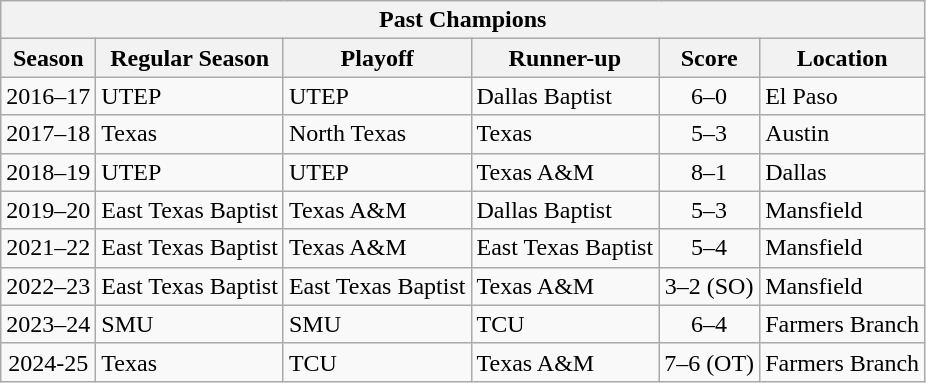<table class="wikitable">
<tr>
<th colspan="6">Past Champions</th>
</tr>
<tr>
<th>Season</th>
<th>Regular Season</th>
<th>Playoff</th>
<th>Runner-up</th>
<th>Score</th>
<th>Location</th>
</tr>
<tr>
<td align=center>2016–17</td>
<td>UTEP</td>
<td>UTEP</td>
<td>Dallas Baptist</td>
<td align=center>6–0</td>
<td>El Paso</td>
</tr>
<tr>
<td align=center>2017–18</td>
<td>Texas</td>
<td>North Texas</td>
<td>Texas</td>
<td align=center>5–3</td>
<td>Austin</td>
</tr>
<tr>
<td align=center>2018–19</td>
<td>UTEP</td>
<td>UTEP</td>
<td>Texas A&M</td>
<td align=center>8–1</td>
<td>Dallas</td>
</tr>
<tr>
<td align=center>2019–20</td>
<td>East Texas Baptist</td>
<td>Texas A&M</td>
<td>Dallas Baptist</td>
<td align=center>5–3</td>
<td>Mansfield</td>
</tr>
<tr>
<td align=center>2021–22</td>
<td>East Texas Baptist</td>
<td>Texas A&M</td>
<td>East Texas Baptist</td>
<td align=center>5–4</td>
<td>Mansfield</td>
</tr>
<tr>
<td align=center>2022–23</td>
<td>East Texas Baptist</td>
<td>East Texas Baptist</td>
<td>Texas A&M</td>
<td align=center>3–2 (SO)</td>
<td>Mansfield</td>
</tr>
<tr>
<td align=center>2023–24</td>
<td>SMU</td>
<td>SMU</td>
<td>TCU</td>
<td align=center>6–4</td>
<td>Farmers Branch</td>
</tr>
<tr>
<td align=center>2024-25</td>
<td>Texas</td>
<td>TCU</td>
<td>Texas A&M</td>
<td align=center>7–6 (OT)</td>
<td>Farmers Branch</td>
</tr>
</table>
